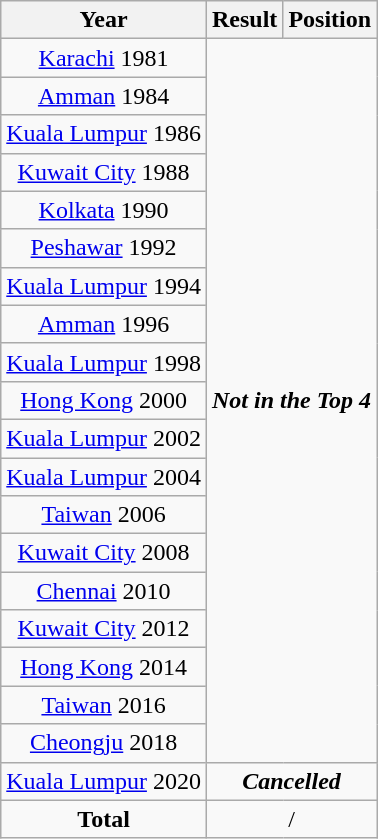<table class="wikitable" style="text-align: center;">
<tr>
<th>Year</th>
<th>Result</th>
<th>Position</th>
</tr>
<tr>
<td> <a href='#'>Karachi</a> 1981</td>
<td rowspan=19 colspan=2><strong><em>Not in the Top 4</em></strong></td>
</tr>
<tr>
<td> <a href='#'>Amman</a> 1984</td>
</tr>
<tr>
<td> <a href='#'>Kuala Lumpur</a> 1986</td>
</tr>
<tr>
<td> <a href='#'>Kuwait City</a> 1988</td>
</tr>
<tr>
<td> <a href='#'>Kolkata</a> 1990</td>
</tr>
<tr>
<td> <a href='#'>Peshawar</a> 1992</td>
</tr>
<tr>
<td> <a href='#'>Kuala Lumpur</a> 1994</td>
</tr>
<tr>
<td> <a href='#'>Amman</a> 1996</td>
</tr>
<tr>
<td> <a href='#'>Kuala Lumpur</a> 1998</td>
</tr>
<tr>
<td> <a href='#'>Hong Kong</a> 2000</td>
</tr>
<tr>
<td> <a href='#'>Kuala Lumpur</a> 2002</td>
</tr>
<tr>
<td> <a href='#'>Kuala Lumpur</a> 2004</td>
</tr>
<tr>
<td> <a href='#'>Taiwan</a> 2006</td>
</tr>
<tr>
<td> <a href='#'>Kuwait City</a> 2008</td>
</tr>
<tr>
<td> <a href='#'>Chennai</a> 2010</td>
</tr>
<tr>
<td> <a href='#'>Kuwait City</a> 2012</td>
</tr>
<tr>
<td> <a href='#'>Hong Kong</a> 2014</td>
</tr>
<tr>
<td> <a href='#'>Taiwan</a> 2016</td>
</tr>
<tr>
<td> <a href='#'>Cheongju</a> 2018</td>
</tr>
<tr>
<td> <a href='#'>Kuala Lumpur</a> 2020</td>
<td rowspan="1" colspan="2" align="center"><strong><em>Cancelled</em></strong></td>
</tr>
<tr>
<td><strong>Total</strong></td>
<td rowspan="1" colspan="2" align="center">/</td>
</tr>
</table>
